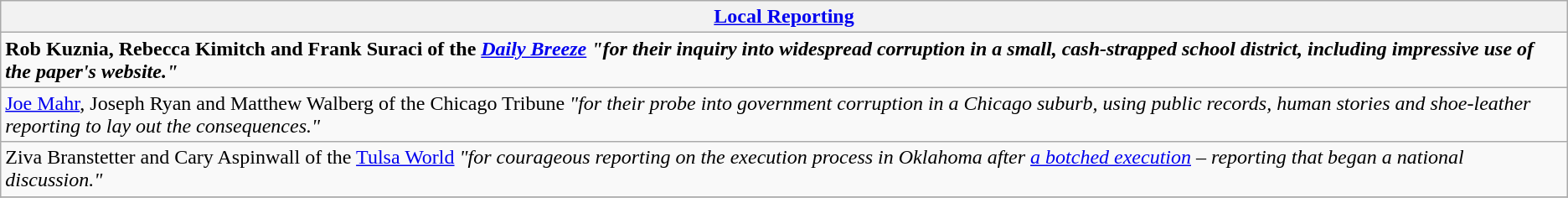<table class="wikitable" style="float:left; float:none;">
<tr>
<th><a href='#'>Local Reporting</a></th>
</tr>
<tr>
<td><strong>Rob Kuznia, Rebecca Kimitch and Frank Suraci of the <em><a href='#'>Daily Breeze</a><strong><em> "for their inquiry into widespread corruption in a small, cash-strapped school district, including impressive use of the paper's website."</td>
</tr>
<tr>
<td><a href='#'>Joe Mahr</a>, Joseph Ryan and Matthew Walberg of the </em>Chicago Tribune<em> "for their probe into government corruption in a Chicago suburb, using public records, human stories and shoe-leather reporting to lay out the consequences."</td>
</tr>
<tr>
<td>Ziva Branstetter and Cary Aspinwall of the </em><a href='#'>Tulsa World</a><em> "for courageous reporting on the execution process in Oklahoma after <a href='#'>a botched execution</a> – reporting that began a national discussion."</td>
</tr>
<tr>
</tr>
</table>
